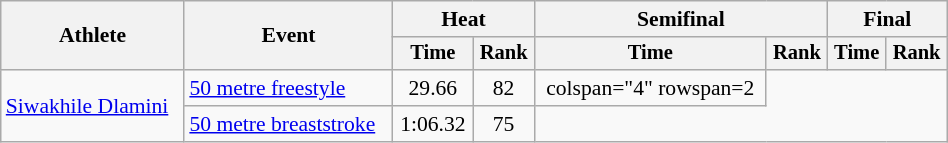<table class="wikitable" style="text-align:center; font-size:90%; width:50%;">
<tr>
<th rowspan="2">Athlete</th>
<th rowspan="2">Event</th>
<th colspan="2">Heat</th>
<th colspan="2">Semifinal</th>
<th colspan="2">Final</th>
</tr>
<tr style="font-size:95%">
<th>Time</th>
<th>Rank</th>
<th>Time</th>
<th>Rank</th>
<th>Time</th>
<th>Rank</th>
</tr>
<tr>
<td align=left rowspan=2><a href='#'>Siwakhile Dlamini</a></td>
<td align=left><a href='#'>50 metre freestyle</a></td>
<td>29.66</td>
<td>82</td>
<td>colspan="4" rowspan=2 </td>
</tr>
<tr>
<td align=left><a href='#'>50 metre breaststroke</a></td>
<td>1:06.32</td>
<td>75</td>
</tr>
</table>
